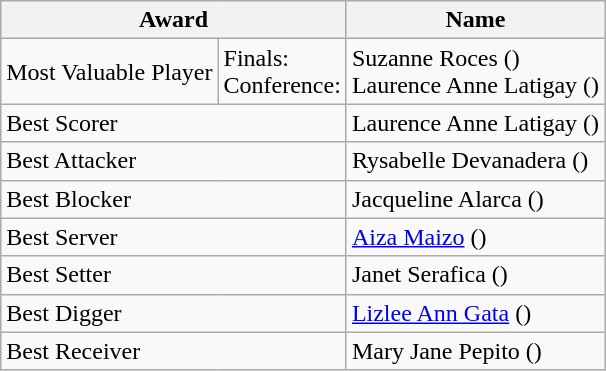<table class="wikitable">
<tr>
<th colspan="2">Award</th>
<th>Name</th>
</tr>
<tr>
<td>Most Valuable Player</td>
<td>Finals:<br>Conference:</td>
<td> Suzanne Roces ()<br> Laurence Anne Latigay ()</td>
</tr>
<tr>
<td colspan="2">Best Scorer</td>
<td> Laurence Anne Latigay ()</td>
</tr>
<tr>
<td colspan="2">Best Attacker</td>
<td> Rysabelle Devanadera ()</td>
</tr>
<tr>
<td colspan="2">Best Blocker</td>
<td> Jacqueline Alarca ()</td>
</tr>
<tr>
<td colspan="2">Best Server</td>
<td> <a href='#'>Aiza Maizo</a> ()</td>
</tr>
<tr>
<td colspan="2">Best Setter</td>
<td> Janet Serafica ()</td>
</tr>
<tr>
<td colspan="2">Best Digger</td>
<td> <a href='#'>Lizlee Ann Gata</a> ()</td>
</tr>
<tr>
<td colspan="2">Best Receiver</td>
<td> Mary Jane Pepito ()</td>
</tr>
</table>
